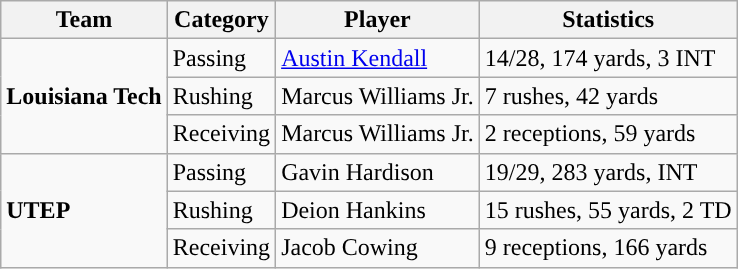<table class="wikitable" style="float: left;">
<tr>
<th>Team</th>
<th>Category</th>
<th>Player</th>
<th>Statistics</th>
</tr>
<tr>
<td rowspan=3><strong>Louisiana Tech</strong></td>
<td>Passing</td>
<td><a href='#'>Austin Kendall</a></td>
<td>14/28, 174 yards, 3 INT</td>
</tr>
<tr>
<td>Rushing</td>
<td>Marcus Williams Jr.</td>
<td>7 rushes, 42 yards</td>
</tr>
<tr>
<td>Receiving</td>
<td>Marcus Williams Jr.</td>
<td>2 receptions, 59 yards</td>
</tr>
<tr>
<td rowspan=3><strong>UTEP</strong></td>
<td>Passing</td>
<td>Gavin Hardison</td>
<td>19/29, 283 yards, INT</td>
</tr>
<tr>
<td>Rushing</td>
<td>Deion Hankins</td>
<td>15 rushes, 55 yards, 2 TD</td>
</tr>
<tr>
<td>Receiving</td>
<td>Jacob Cowing</td>
<td>9 receptions, 166 yards</td>
</tr>
</table>
